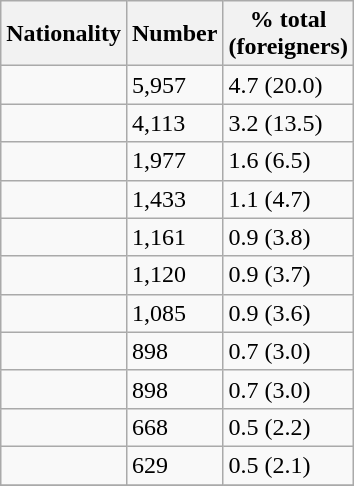<table class="wikitable floatright">
<tr>
<th>Nationality</th>
<th>Number</th>
<th>% total<br>(foreigners)</th>
</tr>
<tr>
<td></td>
<td>5,957</td>
<td>4.7 (20.0)</td>
</tr>
<tr>
<td></td>
<td>4,113</td>
<td>3.2 (13.5)</td>
</tr>
<tr>
<td></td>
<td>1,977</td>
<td>1.6 (6.5)</td>
</tr>
<tr>
<td></td>
<td>1,433</td>
<td>1.1 (4.7)</td>
</tr>
<tr>
<td></td>
<td>1,161</td>
<td>0.9 (3.8)</td>
</tr>
<tr>
<td></td>
<td>1,120</td>
<td>0.9 (3.7)</td>
</tr>
<tr>
<td></td>
<td>1,085</td>
<td>0.9 (3.6)</td>
</tr>
<tr>
<td></td>
<td>898</td>
<td>0.7 (3.0)</td>
</tr>
<tr>
<td></td>
<td>898</td>
<td>0.7 (3.0)</td>
</tr>
<tr>
<td></td>
<td>668</td>
<td>0.5 (2.2)</td>
</tr>
<tr>
<td></td>
<td>629</td>
<td>0.5 (2.1)</td>
</tr>
<tr>
</tr>
</table>
